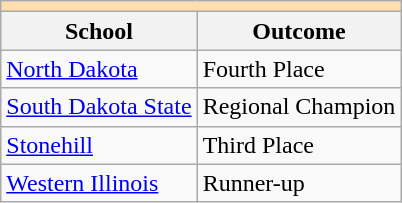<table class="wikitable" style="float:left; margin-right:1em;">
<tr>
<th colspan="3" style="background:#ffdead;"></th>
</tr>
<tr>
<th>School</th>
<th>Outcome</th>
</tr>
<tr>
<td><a href='#'>North Dakota</a></td>
<td>Fourth Place</td>
</tr>
<tr>
<td><a href='#'>South Dakota State</a></td>
<td>Regional Champion</td>
</tr>
<tr>
<td><a href='#'>Stonehill</a></td>
<td>Third Place</td>
</tr>
<tr>
<td><a href='#'>Western Illinois</a></td>
<td>Runner-up</td>
</tr>
</table>
